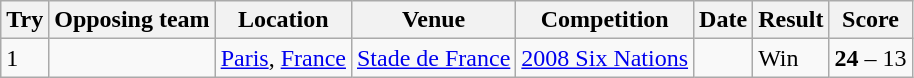<table class="wikitable" style="font-size:100%">
<tr>
<th>Try</th>
<th>Opposing team</th>
<th>Location</th>
<th>Venue</th>
<th>Competition</th>
<th>Date</th>
<th>Result</th>
<th>Score</th>
</tr>
<tr>
<td>1</td>
<td></td>
<td><a href='#'>Paris</a>, <a href='#'>France</a></td>
<td><a href='#'>Stade de France</a></td>
<td><a href='#'>2008 Six Nations</a></td>
<td></td>
<td>Win</td>
<td><strong>24</strong> – 13</td>
</tr>
</table>
